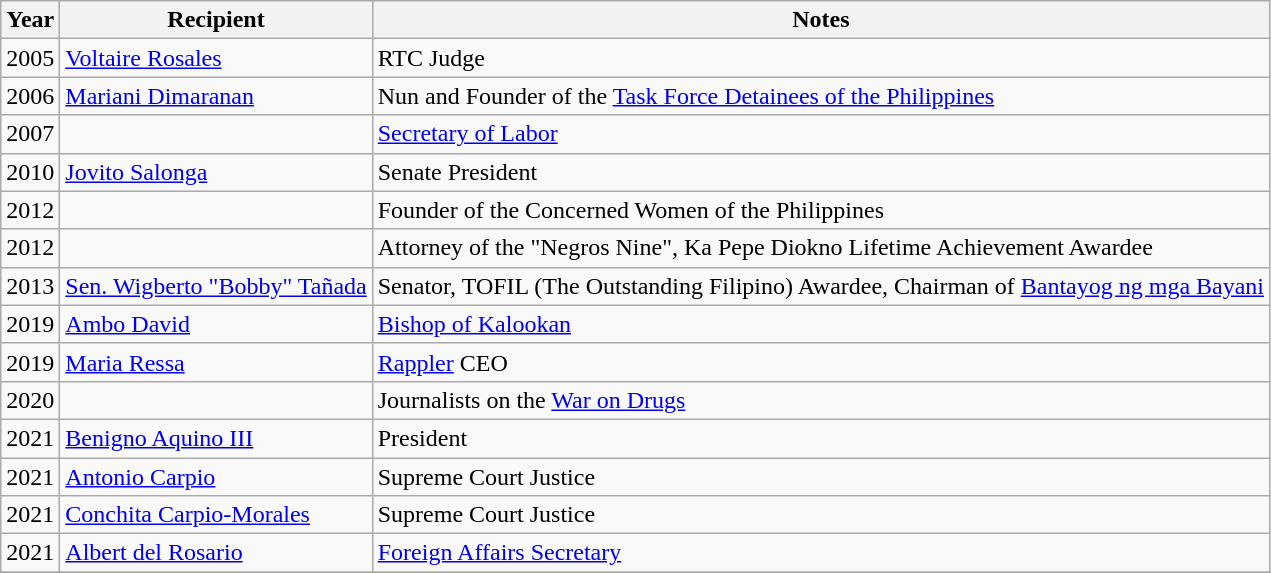<table class="wikitable sortable" border="1">
<tr>
<th>Year</th>
<th>Recipient</th>
<th>Notes</th>
</tr>
<tr>
<td>2005</td>
<td><a href='#'>Voltaire Rosales</a></td>
<td>RTC Judge</td>
</tr>
<tr>
<td>2006</td>
<td><a href='#'>Mariani Dimaranan</a></td>
<td>Nun and Founder of the <a href='#'>Task Force Detainees of the Philippines</a></td>
</tr>
<tr>
<td>2007</td>
<td></td>
<td><a href='#'>Secretary of Labor</a></td>
</tr>
<tr>
<td>2010</td>
<td><a href='#'>Jovito Salonga</a></td>
<td>Senate President</td>
</tr>
<tr>
<td>2012</td>
<td></td>
<td>Founder of the Concerned Women of the Philippines</td>
</tr>
<tr>
<td>2012</td>
<td></td>
<td>Attorney of the "Negros Nine", Ka Pepe Diokno Lifetime Achievement Awardee</td>
</tr>
<tr>
<td>2013</td>
<td><a href='#'>Sen. Wigberto "Bobby" Tañada</a></td>
<td>Senator, TOFIL (The Outstanding Filipino) Awardee, Chairman of <a href='#'>Bantayog ng mga Bayani</a></td>
</tr>
<tr>
<td>2019</td>
<td><a href='#'>Ambo David</a></td>
<td><a href='#'>Bishop of Kalookan</a></td>
</tr>
<tr>
<td>2019</td>
<td><a href='#'>Maria Ressa</a></td>
<td><a href='#'>Rappler</a> CEO</td>
</tr>
<tr>
<td>2020</td>
<td></td>
<td>Journalists on the <a href='#'>War on Drugs</a></td>
</tr>
<tr>
<td>2021</td>
<td><a href='#'>Benigno Aquino III</a></td>
<td>President</td>
</tr>
<tr>
<td>2021</td>
<td><a href='#'>Antonio Carpio</a></td>
<td>Supreme Court Justice</td>
</tr>
<tr>
<td>2021</td>
<td><a href='#'>Conchita Carpio-Morales</a></td>
<td>Supreme Court Justice</td>
</tr>
<tr>
<td>2021</td>
<td><a href='#'>Albert del Rosario</a></td>
<td><a href='#'>Foreign Affairs Secretary</a></td>
</tr>
<tr>
</tr>
</table>
